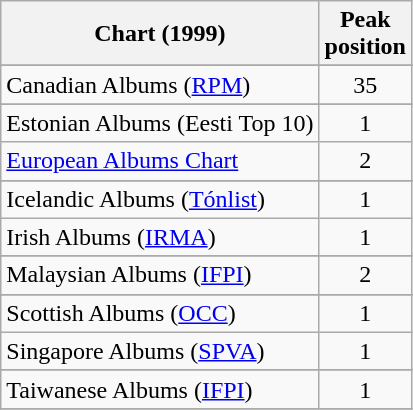<table class="wikitable sortable">
<tr>
<th>Chart (1999)</th>
<th>Peak<br>position</th>
</tr>
<tr>
</tr>
<tr>
</tr>
<tr>
</tr>
<tr>
</tr>
<tr>
<td>Canadian Albums (<a href='#'>RPM</a>)</td>
<td style="text-align:center;">35</td>
</tr>
<tr>
</tr>
<tr>
</tr>
<tr>
<td>Estonian Albums (Eesti Top 10)</td>
<td align="center">1</td>
</tr>
<tr>
<td><a href='#'>European Albums Chart</a></td>
<td style="text-align:center;">2</td>
</tr>
<tr>
</tr>
<tr>
</tr>
<tr>
</tr>
<tr>
</tr>
<tr>
<td>Icelandic Albums (<a href='#'>Tónlist</a>)</td>
<td style="text-align:center;">1</td>
</tr>
<tr>
<td>Irish Albums (<a href='#'>IRMA</a>)</td>
<td style="text-align:center;">1</td>
</tr>
<tr>
</tr>
<tr>
<td align="left">Malaysian Albums (<a href='#'>IFPI</a>)</td>
<td style="text-align:center;">2</td>
</tr>
<tr>
</tr>
<tr>
</tr>
<tr>
</tr>
<tr>
<td align="left">Scottish Albums (<a href='#'>OCC</a>)</td>
<td align="center">1</td>
</tr>
<tr>
<td>Singapore Albums (<a href='#'>SPVA</a>)</td>
<td align="center">1</td>
</tr>
<tr>
</tr>
<tr>
</tr>
<tr>
<td>Taiwanese Albums (<a href='#'>IFPI</a>)</td>
<td style="text-align:center;">1</td>
</tr>
<tr>
</tr>
<tr>
</tr>
</table>
